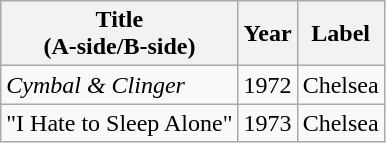<table class="wikitable">
<tr>
<th>Title<br>(A-side/B-side)</th>
<th>Year</th>
<th>Label</th>
</tr>
<tr>
<td><em>Cymbal & Clinger</em></td>
<td>1972</td>
<td>Chelsea</td>
</tr>
<tr>
<td>"I Hate to Sleep Alone"</td>
<td>1973</td>
<td>Chelsea</td>
</tr>
</table>
